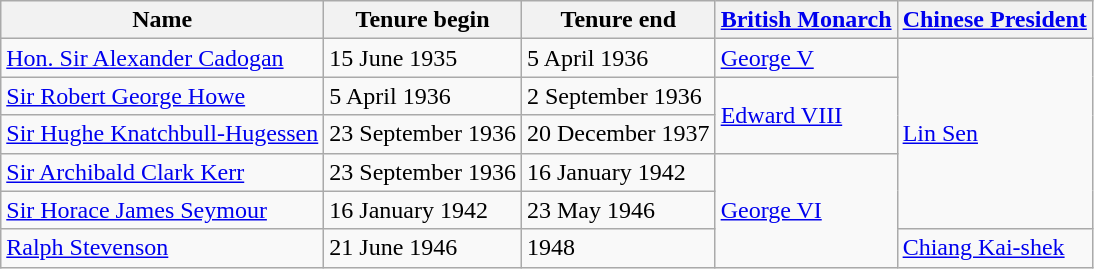<table class="wikitable">
<tr>
<th>Name</th>
<th>Tenure begin</th>
<th>Tenure end</th>
<th><a href='#'>British Monarch</a></th>
<th><a href='#'>Chinese President</a></th>
</tr>
<tr>
<td><a href='#'>Hon. Sir Alexander Cadogan</a></td>
<td>15 June 1935</td>
<td>5 April 1936</td>
<td><a href='#'>George V</a></td>
<td rowspan="5"><a href='#'>Lin Sen</a></td>
</tr>
<tr>
<td><a href='#'>Sir Robert George Howe</a></td>
<td>5 April 1936</td>
<td>2 September 1936</td>
<td rowspan="2"><a href='#'>Edward VIII</a></td>
</tr>
<tr>
<td><a href='#'>Sir Hughe Knatchbull-Hugessen</a></td>
<td>23 September 1936</td>
<td>20 December 1937</td>
</tr>
<tr>
<td><a href='#'>Sir Archibald Clark Kerr</a></td>
<td>23 September 1936</td>
<td>16 January 1942</td>
<td rowspan="3"><a href='#'>George VI</a></td>
</tr>
<tr>
<td><a href='#'>Sir Horace James Seymour</a></td>
<td>16 January 1942</td>
<td>23 May 1946</td>
</tr>
<tr>
<td><a href='#'>Ralph Stevenson</a></td>
<td>21 June 1946</td>
<td>1948</td>
<td><a href='#'>Chiang Kai-shek</a></td>
</tr>
</table>
